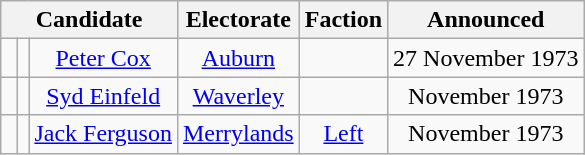<table class="wikitable" style="text-align:center">
<tr>
<th colspan=3>Candidate</th>
<th>Electorate</th>
<th>Faction</th>
<th>Announced</th>
</tr>
<tr>
<td width="3pt" > </td>
<td></td>
<td><a href='#'>Peter Cox</a></td>
<td><a href='#'>Auburn</a></td>
<td></td>
<td>27 November 1973</td>
</tr>
<tr>
<td width="3pt" > </td>
<td></td>
<td><a href='#'>Syd Einfeld</a></td>
<td><a href='#'>Waverley</a></td>
<td></td>
<td>November 1973</td>
</tr>
<tr>
<td width="3pt" > </td>
<td></td>
<td><a href='#'>Jack Ferguson</a></td>
<td><a href='#'>Merrylands</a></td>
<td><a href='#'>Left</a></td>
<td>November 1973</td>
</tr>
</table>
